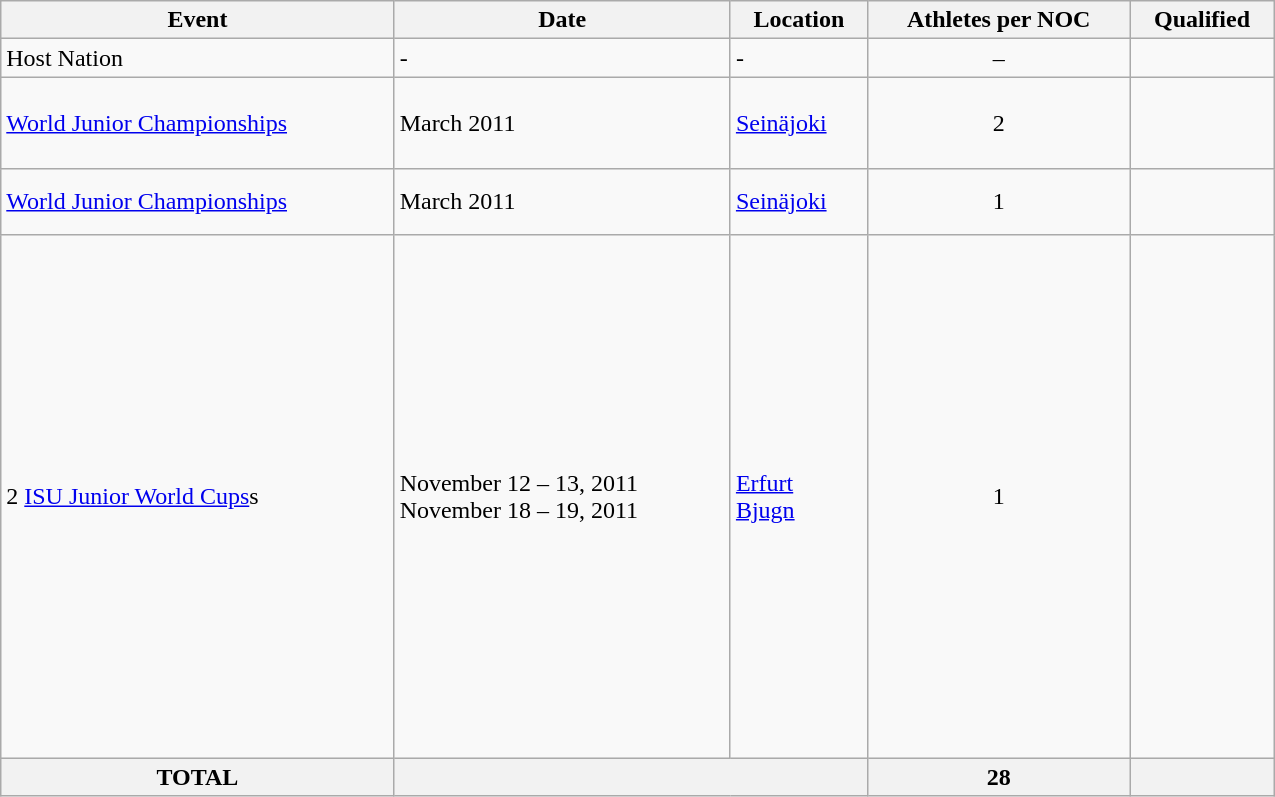<table class="wikitable" width=850>
<tr>
<th>Event</th>
<th>Date</th>
<th>Location</th>
<th>Athletes per NOC</th>
<th>Qualified</th>
</tr>
<tr>
<td>Host Nation</td>
<td>-</td>
<td>-</td>
<td align=center>–</td>
<td><s></s></td>
</tr>
<tr>
<td><a href='#'>World Junior Championships</a></td>
<td>March 2011</td>
<td> <a href='#'>Seinäjoki</a></td>
<td align=center>2</td>
<td><br><br><br></td>
</tr>
<tr>
<td><a href='#'>World Junior Championships</a></td>
<td>March 2011</td>
<td> <a href='#'>Seinäjoki</a></td>
<td align=center>1</td>
<td><br><s></s><br></td>
</tr>
<tr>
<td>2 <a href='#'>ISU Junior World Cups</a>s</td>
<td>November 12 – 13, 2011<br>November 18 – 19, 2011</td>
<td> <a href='#'>Erfurt</a><br> <a href='#'>Bjugn</a></td>
<td align=center>1</td>
<td><br><br><br><br><br><s></s><br><br><br><br><br><br><br><br><br><br><br><br><br><s></s><br></td>
</tr>
<tr>
<th>TOTAL</th>
<th colspan="2"></th>
<th>28</th>
<th></th>
</tr>
</table>
